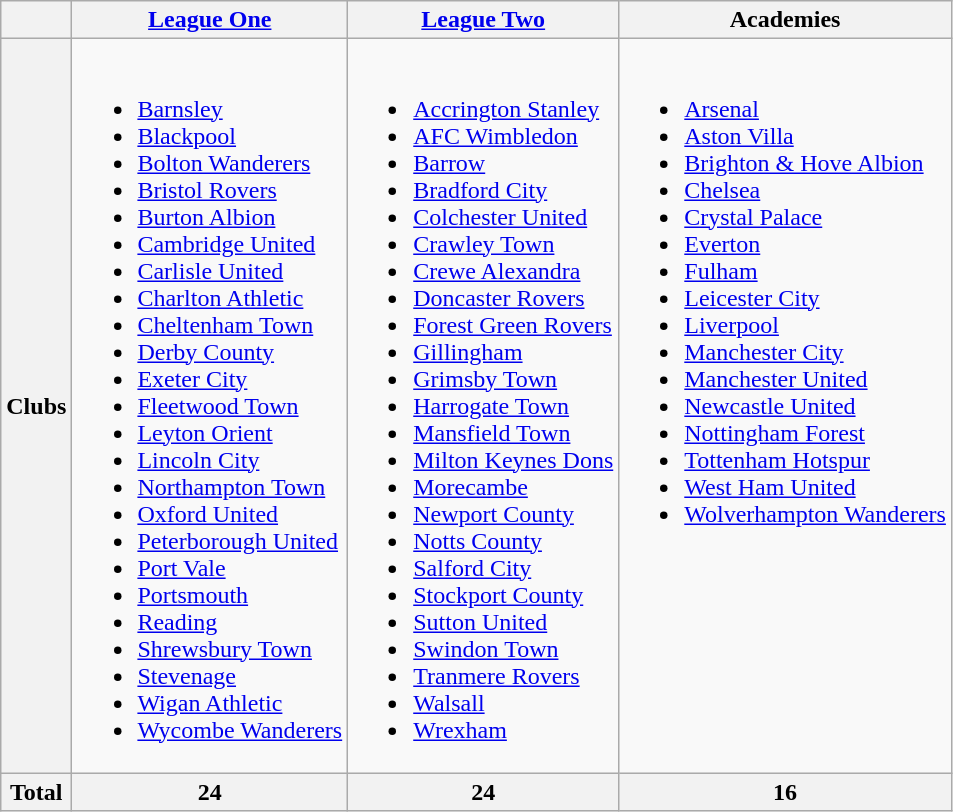<table class="wikitable">
<tr>
<th></th>
<th><a href='#'>League One</a></th>
<th><a href='#'>League Two</a></th>
<th>Academies</th>
</tr>
<tr>
<th>Clubs</th>
<td><br><ul><li><a href='#'>Barnsley</a></li><li><a href='#'>Blackpool</a></li><li><a href='#'>Bolton Wanderers</a></li><li><a href='#'>Bristol Rovers</a></li><li><a href='#'>Burton Albion</a></li><li><a href='#'>Cambridge United</a></li><li><a href='#'>Carlisle United</a></li><li><a href='#'>Charlton Athletic</a></li><li><a href='#'>Cheltenham Town</a></li><li><a href='#'>Derby County</a></li><li><a href='#'>Exeter City</a></li><li><a href='#'>Fleetwood Town</a></li><li><a href='#'>Leyton Orient</a></li><li><a href='#'>Lincoln City</a></li><li><a href='#'>Northampton Town</a></li><li><a href='#'>Oxford United</a></li><li><a href='#'>Peterborough United</a></li><li><a href='#'>Port Vale</a></li><li><a href='#'>Portsmouth</a></li><li><a href='#'>Reading</a></li><li><a href='#'>Shrewsbury Town</a></li><li><a href='#'>Stevenage</a></li><li><a href='#'>Wigan Athletic</a></li><li><a href='#'>Wycombe Wanderers</a></li></ul></td>
<td><br><ul><li><a href='#'>Accrington Stanley</a></li><li><a href='#'>AFC Wimbledon</a></li><li><a href='#'>Barrow</a></li><li><a href='#'>Bradford City</a></li><li><a href='#'>Colchester United</a></li><li><a href='#'>Crawley Town</a></li><li><a href='#'>Crewe Alexandra</a></li><li><a href='#'>Doncaster Rovers</a></li><li><a href='#'>Forest Green Rovers</a></li><li><a href='#'>Gillingham</a></li><li><a href='#'>Grimsby Town</a></li><li><a href='#'>Harrogate Town</a></li><li><a href='#'>Mansfield Town</a></li><li><a href='#'>Milton Keynes Dons</a></li><li><a href='#'>Morecambe</a></li><li><a href='#'>Newport County</a></li><li><a href='#'>Notts County</a></li><li><a href='#'>Salford City</a></li><li><a href='#'>Stockport County</a></li><li><a href='#'>Sutton United</a></li><li><a href='#'>Swindon Town</a></li><li><a href='#'>Tranmere Rovers</a></li><li><a href='#'>Walsall</a></li><li><a href='#'>Wrexham</a></li></ul></td>
<td valign="top"><br><ul><li><a href='#'>Arsenal</a></li><li><a href='#'>Aston Villa</a></li><li><a href='#'>Brighton & Hove Albion</a></li><li><a href='#'>Chelsea</a></li><li><a href='#'>Crystal Palace</a></li><li><a href='#'>Everton</a></li><li><a href='#'>Fulham</a></li><li><a href='#'>Leicester City</a></li><li><a href='#'>Liverpool</a></li><li><a href='#'>Manchester City</a></li><li><a href='#'>Manchester United</a></li><li><a href='#'>Newcastle United</a></li><li><a href='#'>Nottingham Forest</a></li><li><a href='#'>Tottenham Hotspur</a></li><li><a href='#'>West Ham United</a></li><li><a href='#'>Wolverhampton Wanderers</a></li></ul></td>
</tr>
<tr>
<th>Total</th>
<th>24</th>
<th>24</th>
<th>16</th>
</tr>
</table>
